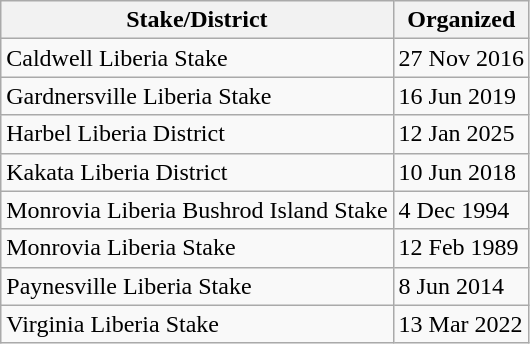<table class="wikitable sortable">
<tr>
<th>Stake/District</th>
<th data-sort-type=date>Organized</th>
</tr>
<tr>
<td>Caldwell Liberia Stake</td>
<td>27 Nov 2016</td>
</tr>
<tr>
<td>Gardnersville Liberia Stake</td>
<td>16 Jun 2019</td>
</tr>
<tr>
<td>Harbel  Liberia District</td>
<td>12 Jan 2025</td>
</tr>
<tr>
<td>Kakata Liberia District</td>
<td>10 Jun 2018</td>
</tr>
<tr>
<td>Monrovia Liberia Bushrod Island Stake</td>
<td>4 Dec 1994</td>
</tr>
<tr>
<td>Monrovia Liberia Stake</td>
<td>12 Feb 1989</td>
</tr>
<tr>
<td>Paynesville Liberia Stake</td>
<td>8 Jun 2014</td>
</tr>
<tr>
<td>Virginia Liberia Stake</td>
<td>13 Mar 2022</td>
</tr>
</table>
